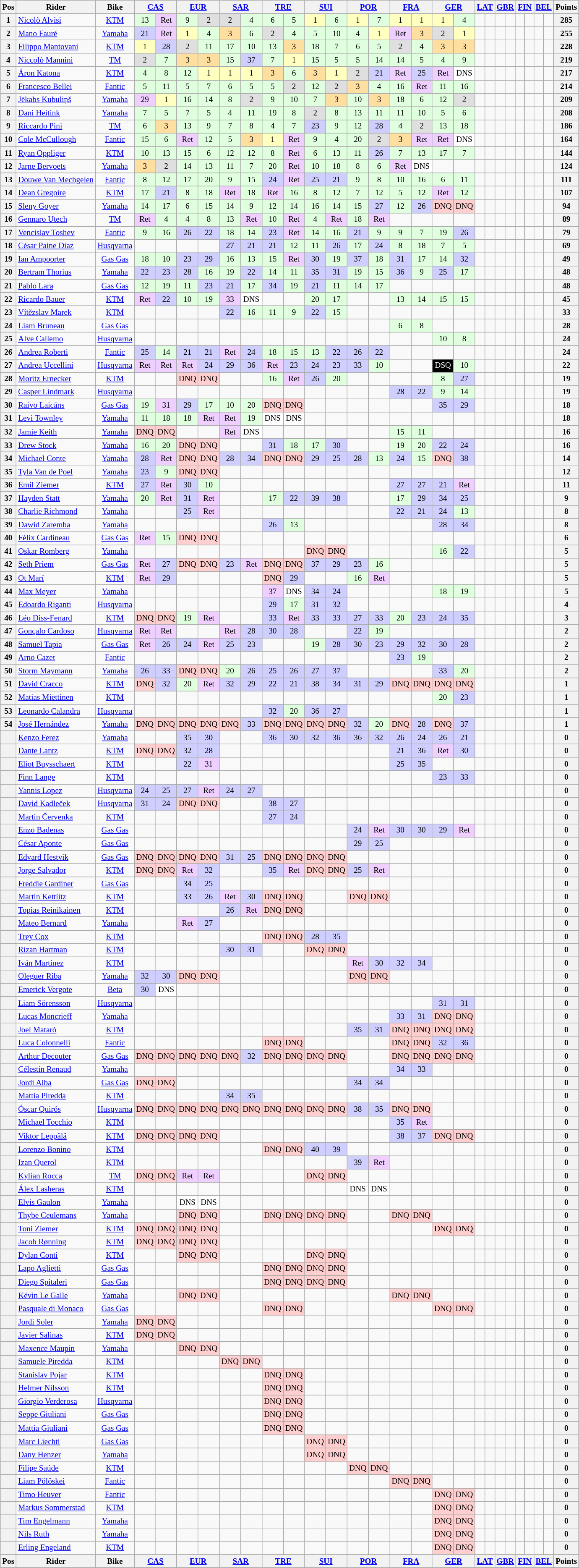<table class="wikitable" style="font-size: 80%; text-align:center">
<tr valign="top">
<th valign="middle">Pos</th>
<th valign="middle">Rider</th>
<th valign="middle">Bike</th>
<th colspan=2><a href='#'>CAS</a><br></th>
<th colspan=2><a href='#'>EUR</a><br></th>
<th colspan=2><a href='#'>SAR</a><br></th>
<th colspan=2><a href='#'>TRE</a><br></th>
<th colspan=2><a href='#'>SUI</a><br></th>
<th colspan=2><a href='#'>POR</a><br></th>
<th colspan=2><a href='#'>FRA</a><br></th>
<th colspan=2><a href='#'>GER</a><br></th>
<th colspan=2><a href='#'>LAT</a><br></th>
<th colspan=2><a href='#'>GBR</a><br></th>
<th colspan=2><a href='#'>FIN</a><br></th>
<th colspan=2><a href='#'>BEL</a><br></th>
<th valign="middle">Points</th>
</tr>
<tr>
<th>1</th>
<td align=left> <a href='#'>Nicolò Alvisi</a></td>
<td><a href='#'>KTM</a></td>
<td style="background:#dfffdf;">13</td>
<td style="background:#efcfff;">Ret</td>
<td style="background:#dfffdf;">9</td>
<td style="background:#dfdfdf;">2</td>
<td style="background:#dfdfdf;">2</td>
<td style="background:#dfffdf;">4</td>
<td style="background:#dfffdf;">6</td>
<td style="background:#dfffdf;">5</td>
<td style="background:#ffffbf;">1</td>
<td style="background:#dfffdf;">6</td>
<td style="background:#ffffbf;">1</td>
<td style="background:#dfffdf;">7</td>
<td style="background:#ffffbf;">1</td>
<td style="background:#ffffbf;">1</td>
<td style="background:#ffffbf;">1</td>
<td style="background:#dfffdf;">4</td>
<td></td>
<td></td>
<td></td>
<td></td>
<td></td>
<td></td>
<td></td>
<td></td>
<th>285</th>
</tr>
<tr>
<th>2</th>
<td align=left> <a href='#'>Mano Fauré</a></td>
<td><a href='#'>Yamaha</a></td>
<td style="background:#cfcfff;">21</td>
<td style="background:#efcfff;">Ret</td>
<td style="background:#ffffbf;">1</td>
<td style="background:#dfffdf;">4</td>
<td style="background:#ffdf9f;">3</td>
<td style="background:#dfffdf;">6</td>
<td style="background:#dfdfdf;">2</td>
<td style="background:#dfffdf;">4</td>
<td style="background:#dfffdf;">5</td>
<td style="background:#dfffdf;">10</td>
<td style="background:#dfffdf;">4</td>
<td style="background:#ffffbf;">1</td>
<td style="background:#efcfff;">Ret</td>
<td style="background:#ffdf9f;">3</td>
<td style="background:#dfdfdf;">2</td>
<td style="background:#ffffbf;">1</td>
<td></td>
<td></td>
<td></td>
<td></td>
<td></td>
<td></td>
<td></td>
<td></td>
<th>255</th>
</tr>
<tr>
<th>3</th>
<td align=left> <a href='#'>Filippo Mantovani</a></td>
<td><a href='#'>KTM</a></td>
<td style="background:#ffffbf;">1</td>
<td style="background:#cfcfff;">28</td>
<td style="background:#dfdfdf;">2</td>
<td style="background:#dfffdf;">11</td>
<td style="background:#dfffdf;">17</td>
<td style="background:#dfffdf;">10</td>
<td style="background:#dfffdf;">13</td>
<td style="background:#ffdf9f;">3</td>
<td style="background:#dfffdf;">18</td>
<td style="background:#dfffdf;">7</td>
<td style="background:#dfffdf;">6</td>
<td style="background:#dfffdf;">5</td>
<td style="background:#dfdfdf;">2</td>
<td style="background:#dfffdf;">4</td>
<td style="background:#ffdf9f;">3</td>
<td style="background:#ffdf9f;">3</td>
<td></td>
<td></td>
<td></td>
<td></td>
<td></td>
<td></td>
<td></td>
<td></td>
<th>228</th>
</tr>
<tr>
<th>4</th>
<td align=left> <a href='#'>Niccolò Mannini</a></td>
<td><a href='#'>TM</a></td>
<td style="background:#dfdfdf;">2</td>
<td style="background:#dfffdf;">7</td>
<td style="background:#ffdf9f;">3</td>
<td style="background:#ffdf9f;">3</td>
<td style="background:#dfffdf;">15</td>
<td style="background:#cfcfff;">37</td>
<td style="background:#dfffdf;">7</td>
<td style="background:#ffffbf;">1</td>
<td style="background:#dfffdf;">15</td>
<td style="background:#dfffdf;">5</td>
<td style="background:#dfffdf;">5</td>
<td style="background:#dfffdf;">14</td>
<td style="background:#dfffdf;">14</td>
<td style="background:#dfffdf;">5</td>
<td style="background:#dfffdf;">4</td>
<td style="background:#dfffdf;">9</td>
<td></td>
<td></td>
<td></td>
<td></td>
<td></td>
<td></td>
<td></td>
<td></td>
<th>219</th>
</tr>
<tr>
<th>5</th>
<td align=left> <a href='#'>Áron Katona</a></td>
<td><a href='#'>KTM</a></td>
<td style="background:#dfffdf;">4</td>
<td style="background:#dfffdf;">8</td>
<td style="background:#dfffdf;">12</td>
<td style="background:#ffffbf;">1</td>
<td style="background:#ffffbf;">1</td>
<td style="background:#ffffbf;">1</td>
<td style="background:#ffdf9f;">3</td>
<td style="background:#dfffdf;">6</td>
<td style="background:#ffdf9f;">3</td>
<td style="background:#ffffbf;">1</td>
<td style="background:#dfdfdf;">2</td>
<td style="background:#cfcfff;">21</td>
<td style="background:#efcfff;">Ret</td>
<td style="background:#cfcfff;">25</td>
<td style="background:#efcfff;">Ret</td>
<td style="background:#ffffff;">DNS</td>
<td></td>
<td></td>
<td></td>
<td></td>
<td></td>
<td></td>
<td></td>
<td></td>
<th>217</th>
</tr>
<tr>
<th>6</th>
<td align=left> <a href='#'>Francesco Bellei</a></td>
<td><a href='#'>Fantic</a></td>
<td style="background:#dfffdf;">5</td>
<td style="background:#dfffdf;">11</td>
<td style="background:#dfffdf;">5</td>
<td style="background:#dfffdf;">7</td>
<td style="background:#dfffdf;">6</td>
<td style="background:#dfffdf;">5</td>
<td style="background:#dfffdf;">5</td>
<td style="background:#dfdfdf;">2</td>
<td style="background:#dfffdf;">12</td>
<td style="background:#dfdfdf;">2</td>
<td style="background:#ffdf9f;">3</td>
<td style="background:#dfffdf;">4</td>
<td style="background:#dfffdf;">16</td>
<td style="background:#efcfff;">Ret</td>
<td style="background:#dfffdf;">11</td>
<td style="background:#dfffdf;">16</td>
<td></td>
<td></td>
<td></td>
<td></td>
<td></td>
<td></td>
<td></td>
<td></td>
<th>214</th>
</tr>
<tr>
<th>7</th>
<td align=left> <a href='#'>Jēkabs Kubuliņš</a></td>
<td><a href='#'>Yamaha</a></td>
<td style="background:#efcfff;">29</td>
<td style="background:#ffffbf;">1</td>
<td style="background:#dfffdf;">16</td>
<td style="background:#dfffdf;">14</td>
<td style="background:#dfffdf;">8</td>
<td style="background:#dfdfdf;">2</td>
<td style="background:#dfffdf;">9</td>
<td style="background:#dfffdf;">10</td>
<td style="background:#dfffdf;">7</td>
<td style="background:#ffdf9f;">3</td>
<td style="background:#dfffdf;">10</td>
<td style="background:#ffdf9f;">3</td>
<td style="background:#dfffdf;">18</td>
<td style="background:#dfffdf;">6</td>
<td style="background:#dfffdf;">12</td>
<td style="background:#dfdfdf;">2</td>
<td></td>
<td></td>
<td></td>
<td></td>
<td></td>
<td></td>
<td></td>
<td></td>
<th>209</th>
</tr>
<tr>
<th>8</th>
<td align=left> <a href='#'>Dani Heitink</a></td>
<td><a href='#'>Yamaha</a></td>
<td style="background:#dfffdf;">7</td>
<td style="background:#dfffdf;">5</td>
<td style="background:#dfffdf;">7</td>
<td style="background:#dfffdf;">5</td>
<td style="background:#dfffdf;">4</td>
<td style="background:#dfffdf;">11</td>
<td style="background:#dfffdf;">19</td>
<td style="background:#dfffdf;">8</td>
<td style="background:#dfdfdf;">2</td>
<td style="background:#dfffdf;">8</td>
<td style="background:#dfffdf;">13</td>
<td style="background:#dfffdf;">11</td>
<td style="background:#dfffdf;">11</td>
<td style="background:#dfffdf;">10</td>
<td style="background:#dfffdf;">5</td>
<td style="background:#dfffdf;">6</td>
<td></td>
<td></td>
<td></td>
<td></td>
<td></td>
<td></td>
<td></td>
<td></td>
<th>208</th>
</tr>
<tr>
<th>9</th>
<td align=left> <a href='#'>Riccardo Pini</a></td>
<td><a href='#'>TM</a></td>
<td style="background:#dfffdf;">6</td>
<td style="background:#ffdf9f;">3</td>
<td style="background:#dfffdf;">13</td>
<td style="background:#dfffdf;">9</td>
<td style="background:#dfffdf;">7</td>
<td style="background:#dfffdf;">8</td>
<td style="background:#dfffdf;">4</td>
<td style="background:#dfffdf;">7</td>
<td style="background:#cfcfff;">23</td>
<td style="background:#dfffdf;">9</td>
<td style="background:#dfffdf;">12</td>
<td style="background:#cfcfff;">28</td>
<td style="background:#dfffdf;">4</td>
<td style="background:#dfdfdf;">2</td>
<td style="background:#dfffdf;">13</td>
<td style="background:#dfffdf;">18</td>
<td></td>
<td></td>
<td></td>
<td></td>
<td></td>
<td></td>
<td></td>
<td></td>
<th>186</th>
</tr>
<tr>
<th>10</th>
<td align=left> <a href='#'>Cole McCullough</a></td>
<td><a href='#'>Fantic</a></td>
<td style="background:#dfffdf;">15</td>
<td style="background:#dfffdf;">6</td>
<td style="background:#efcfff;">Ret</td>
<td style="background:#dfffdf;">12</td>
<td style="background:#dfffdf;">5</td>
<td style="background:#ffdf9f;">3</td>
<td style="background:#ffffbf;">1</td>
<td style="background:#efcfff;">Ret</td>
<td style="background:#dfffdf;">9</td>
<td style="background:#dfffdf;">4</td>
<td style="background:#dfffdf;">20</td>
<td style="background:#dfdfdf;">2</td>
<td style="background:#ffdf9f;">3</td>
<td style="background:#efcfff;">Ret</td>
<td style="background:#efcfff;">Ret</td>
<td style="background:#ffffff;">DNS</td>
<td></td>
<td></td>
<td></td>
<td></td>
<td></td>
<td></td>
<td></td>
<td></td>
<th>164</th>
</tr>
<tr>
<th>11</th>
<td align=left> <a href='#'>Ryan Oppliger</a></td>
<td><a href='#'>KTM</a></td>
<td style="background:#dfffdf;">10</td>
<td style="background:#dfffdf;">13</td>
<td style="background:#dfffdf;">15</td>
<td style="background:#dfffdf;">6</td>
<td style="background:#dfffdf;">12</td>
<td style="background:#dfffdf;">12</td>
<td style="background:#dfffdf;">8</td>
<td style="background:#efcfff;">Ret</td>
<td style="background:#dfffdf;">6</td>
<td style="background:#dfffdf;">13</td>
<td style="background:#dfffdf;">11</td>
<td style="background:#cfcfff;">26</td>
<td style="background:#dfffdf;">7</td>
<td style="background:#dfffdf;">13</td>
<td style="background:#dfffdf;">17</td>
<td style="background:#dfffdf;">7</td>
<td></td>
<td></td>
<td></td>
<td></td>
<td></td>
<td></td>
<td></td>
<td></td>
<th>144</th>
</tr>
<tr>
<th>12</th>
<td align=left> <a href='#'>Jarne Bervoets</a></td>
<td><a href='#'>Yamaha</a></td>
<td style="background:#ffdf9f;">3</td>
<td style="background:#dfdfdf;">2</td>
<td style="background:#dfffdf;">14</td>
<td style="background:#dfffdf;">13</td>
<td style="background:#dfffdf;">11</td>
<td style="background:#dfffdf;">7</td>
<td style="background:#dfffdf;">20</td>
<td style="background:#efcfff;">Ret</td>
<td style="background:#dfffdf;">10</td>
<td style="background:#dfffdf;">18</td>
<td style="background:#dfffdf;">8</td>
<td style="background:#dfffdf;">6</td>
<td style="background:#efcfff;">Ret</td>
<td style="background:#ffffff;">DNS</td>
<td></td>
<td></td>
<td></td>
<td></td>
<td></td>
<td></td>
<td></td>
<td></td>
<td></td>
<td></td>
<th>124</th>
</tr>
<tr>
<th>13</th>
<td align=left> <a href='#'>Douwe Van Mechgelen</a></td>
<td><a href='#'>Fantic</a></td>
<td style="background:#dfffdf;">8</td>
<td style="background:#dfffdf;">12</td>
<td style="background:#dfffdf;">17</td>
<td style="background:#dfffdf;">20</td>
<td style="background:#dfffdf;">9</td>
<td style="background:#dfffdf;">15</td>
<td style="background:#cfcfff;">24</td>
<td style="background:#efcfff;">Ret</td>
<td style="background:#cfcfff;">25</td>
<td style="background:#cfcfff;">21</td>
<td style="background:#dfffdf;">9</td>
<td style="background:#dfffdf;">8</td>
<td style="background:#dfffdf;">10</td>
<td style="background:#dfffdf;">16</td>
<td style="background:#dfffdf;">6</td>
<td style="background:#dfffdf;">11</td>
<td></td>
<td></td>
<td></td>
<td></td>
<td></td>
<td></td>
<td></td>
<td></td>
<th>111</th>
</tr>
<tr>
<th>14</th>
<td align=left> <a href='#'>Dean Gregoire</a></td>
<td><a href='#'>KTM</a></td>
<td style="background:#dfffdf;">17</td>
<td style="background:#cfcfff;">21</td>
<td style="background:#dfffdf;">8</td>
<td style="background:#dfffdf;">18</td>
<td style="background:#efcfff;">Ret</td>
<td style="background:#dfffdf;">18</td>
<td style="background:#efcfff;">Ret</td>
<td style="background:#dfffdf;">16</td>
<td style="background:#dfffdf;">8</td>
<td style="background:#dfffdf;">12</td>
<td style="background:#dfffdf;">7</td>
<td style="background:#dfffdf;">12</td>
<td style="background:#dfffdf;">5</td>
<td style="background:#dfffdf;">12</td>
<td style="background:#efcfff;">Ret</td>
<td style="background:#dfffdf;">12</td>
<td></td>
<td></td>
<td></td>
<td></td>
<td></td>
<td></td>
<td></td>
<td></td>
<th>107</th>
</tr>
<tr>
<th>15</th>
<td align=left> <a href='#'>Sleny Goyer</a></td>
<td><a href='#'>Yamaha</a></td>
<td style="background:#dfffdf;">14</td>
<td style="background:#dfffdf;">17</td>
<td style="background:#dfffdf;">6</td>
<td style="background:#dfffdf;">15</td>
<td style="background:#dfffdf;">14</td>
<td style="background:#dfffdf;">9</td>
<td style="background:#dfffdf;">12</td>
<td style="background:#dfffdf;">14</td>
<td style="background:#dfffdf;">16</td>
<td style="background:#dfffdf;">14</td>
<td style="background:#dfffdf;">15</td>
<td style="background:#cfcfff;">27</td>
<td style="background:#dfffdf;">12</td>
<td style="background:#cfcfff;">26</td>
<td style="background:#ffcfcf;">DNQ</td>
<td style="background:#ffcfcf;">DNQ</td>
<td></td>
<td></td>
<td></td>
<td></td>
<td></td>
<td></td>
<td></td>
<td></td>
<th>94</th>
</tr>
<tr>
<th>16</th>
<td align=left> <a href='#'>Gennaro Utech</a></td>
<td><a href='#'>TM</a></td>
<td style="background:#efcfff;">Ret</td>
<td style="background:#dfffdf;">4</td>
<td style="background:#dfffdf;">4</td>
<td style="background:#dfffdf;">8</td>
<td style="background:#dfffdf;">13</td>
<td style="background:#efcfff;">Ret</td>
<td style="background:#dfffdf;">10</td>
<td style="background:#efcfff;">Ret</td>
<td style="background:#dfffdf;">4</td>
<td style="background:#efcfff;">Ret</td>
<td style="background:#dfffdf;">18</td>
<td style="background:#efcfff;">Ret</td>
<td></td>
<td></td>
<td></td>
<td></td>
<td></td>
<td></td>
<td></td>
<td></td>
<td></td>
<td></td>
<td></td>
<td></td>
<th>89</th>
</tr>
<tr>
<th>17</th>
<td align=left> <a href='#'>Vencislav Toshev</a></td>
<td><a href='#'>Fantic</a></td>
<td style="background:#dfffdf;">9</td>
<td style="background:#dfffdf;">16</td>
<td style="background:#cfcfff;">26</td>
<td style="background:#cfcfff;">22</td>
<td style="background:#dfffdf;">18</td>
<td style="background:#dfffdf;">14</td>
<td style="background:#cfcfff;">23</td>
<td style="background:#efcfff;">Ret</td>
<td style="background:#dfffdf;">14</td>
<td style="background:#dfffdf;">16</td>
<td style="background:#cfcfff;">21</td>
<td style="background:#dfffdf;">9</td>
<td style="background:#dfffdf;">9</td>
<td style="background:#dfffdf;">7</td>
<td style="background:#dfffdf;">19</td>
<td style="background:#cfcfff;">26</td>
<td></td>
<td></td>
<td></td>
<td></td>
<td></td>
<td></td>
<td></td>
<td></td>
<th>79</th>
</tr>
<tr>
<th>18</th>
<td align=left> <a href='#'>César Paine Díaz</a></td>
<td><a href='#'>Husqvarna</a></td>
<td></td>
<td></td>
<td></td>
<td></td>
<td style="background:#cfcfff;">27</td>
<td style="background:#cfcfff;">21</td>
<td style="background:#cfcfff;">21</td>
<td style="background:#dfffdf;">12</td>
<td style="background:#dfffdf;">11</td>
<td style="background:#cfcfff;">26</td>
<td style="background:#dfffdf;">17</td>
<td style="background:#cfcfff;">24</td>
<td style="background:#dfffdf;">8</td>
<td style="background:#dfffdf;">18</td>
<td style="background:#dfffdf;">7</td>
<td style="background:#dfffdf;">5</td>
<td></td>
<td></td>
<td></td>
<td></td>
<td></td>
<td></td>
<td></td>
<td></td>
<th>69</th>
</tr>
<tr>
<th>19</th>
<td align=left> <a href='#'>Ian Ampoorter</a></td>
<td><a href='#'>Gas Gas</a></td>
<td style="background:#dfffdf;">18</td>
<td style="background:#dfffdf;">10</td>
<td style="background:#cfcfff;">23</td>
<td style="background:#cfcfff;">29</td>
<td style="background:#dfffdf;">16</td>
<td style="background:#dfffdf;">13</td>
<td style="background:#dfffdf;">15</td>
<td style="background:#efcfff;">Ret</td>
<td style="background:#cfcfff;">30</td>
<td style="background:#dfffdf;">19</td>
<td style="background:#cfcfff;">37</td>
<td style="background:#dfffdf;">18</td>
<td style="background:#cfcfff;">31</td>
<td style="background:#dfffdf;">17</td>
<td style="background:#dfffdf;">14</td>
<td style="background:#cfcfff;">32</td>
<td></td>
<td></td>
<td></td>
<td></td>
<td></td>
<td></td>
<td></td>
<td></td>
<th>49</th>
</tr>
<tr>
<th>20</th>
<td align=left> <a href='#'>Bertram Thorius</a></td>
<td><a href='#'>Yamaha</a></td>
<td style="background:#cfcfff;">22</td>
<td style="background:#cfcfff;">23</td>
<td style="background:#cfcfff;">28</td>
<td style="background:#dfffdf;">16</td>
<td style="background:#dfffdf;">19</td>
<td style="background:#cfcfff;">22</td>
<td style="background:#dfffdf;">14</td>
<td style="background:#dfffdf;">11</td>
<td style="background:#cfcfff;">35</td>
<td style="background:#cfcfff;">31</td>
<td style="background:#dfffdf;">19</td>
<td style="background:#dfffdf;">15</td>
<td style="background:#cfcfff;">36</td>
<td style="background:#dfffdf;">9</td>
<td style="background:#cfcfff;">25</td>
<td style="background:#dfffdf;">17</td>
<td></td>
<td></td>
<td></td>
<td></td>
<td></td>
<td></td>
<td></td>
<td></td>
<th>48</th>
</tr>
<tr>
<th>21</th>
<td align=left> <a href='#'>Pablo Lara</a></td>
<td><a href='#'>Gas Gas</a></td>
<td style="background:#dfffdf;">12</td>
<td style="background:#dfffdf;">19</td>
<td style="background:#dfffdf;">11</td>
<td style="background:#cfcfff;">23</td>
<td style="background:#cfcfff;">21</td>
<td style="background:#dfffdf;">17</td>
<td style="background:#cfcfff;">34</td>
<td style="background:#dfffdf;">19</td>
<td style="background:#cfcfff;">21</td>
<td style="background:#dfffdf;">11</td>
<td style="background:#dfffdf;">14</td>
<td style="background:#dfffdf;">17</td>
<td></td>
<td></td>
<td></td>
<td></td>
<td></td>
<td></td>
<td></td>
<td></td>
<td></td>
<td></td>
<td></td>
<td></td>
<th>48</th>
</tr>
<tr>
<th>22</th>
<td align=left> <a href='#'>Ricardo Bauer</a></td>
<td><a href='#'>KTM</a></td>
<td style="background:#efcfff;">Ret</td>
<td style="background:#cfcfff;">22</td>
<td style="background:#dfffdf;">10</td>
<td style="background:#dfffdf;">19</td>
<td style="background:#efcfff;">33</td>
<td style="background:#ffffff;">DNS</td>
<td></td>
<td></td>
<td style="background:#dfffdf;">20</td>
<td style="background:#dfffdf;">17</td>
<td></td>
<td></td>
<td style="background:#dfffdf;">13</td>
<td style="background:#dfffdf;">14</td>
<td style="background:#dfffdf;">15</td>
<td style="background:#dfffdf;">15</td>
<td></td>
<td></td>
<td></td>
<td></td>
<td></td>
<td></td>
<td></td>
<td></td>
<th>45</th>
</tr>
<tr>
<th>23</th>
<td align=left> <a href='#'>Vítězslav Marek</a></td>
<td><a href='#'>KTM</a></td>
<td></td>
<td></td>
<td></td>
<td></td>
<td style="background:#cfcfff;">22</td>
<td style="background:#dfffdf;">16</td>
<td style="background:#dfffdf;">11</td>
<td style="background:#dfffdf;">9</td>
<td style="background:#cfcfff;">22</td>
<td style="background:#dfffdf;">15</td>
<td></td>
<td></td>
<td></td>
<td></td>
<td></td>
<td></td>
<td></td>
<td></td>
<td></td>
<td></td>
<td></td>
<td></td>
<td></td>
<td></td>
<th>33</th>
</tr>
<tr>
<th>24</th>
<td align=left> <a href='#'>Liam Bruneau</a></td>
<td><a href='#'>Gas Gas</a></td>
<td></td>
<td></td>
<td></td>
<td></td>
<td></td>
<td></td>
<td></td>
<td></td>
<td></td>
<td></td>
<td></td>
<td></td>
<td style="background:#dfffdf;">6</td>
<td style="background:#dfffdf;">8</td>
<td></td>
<td></td>
<td></td>
<td></td>
<td></td>
<td></td>
<td></td>
<td></td>
<td></td>
<td></td>
<th>28</th>
</tr>
<tr>
<th>25</th>
<td align=left> <a href='#'>Alve Callemo</a></td>
<td><a href='#'>Husqvarna</a></td>
<td></td>
<td></td>
<td></td>
<td></td>
<td></td>
<td></td>
<td></td>
<td></td>
<td></td>
<td></td>
<td></td>
<td></td>
<td></td>
<td></td>
<td style="background:#dfffdf;">10</td>
<td style="background:#dfffdf;">8</td>
<td></td>
<td></td>
<td></td>
<td></td>
<td></td>
<td></td>
<td></td>
<td></td>
<th>24</th>
</tr>
<tr>
<th>26</th>
<td align=left> <a href='#'>Andrea Roberti</a></td>
<td><a href='#'>Fantic</a></td>
<td style="background:#cfcfff;">25</td>
<td style="background:#dfffdf;">14</td>
<td style="background:#cfcfff;">21</td>
<td style="background:#cfcfff;">21</td>
<td style="background:#efcfff;">Ret</td>
<td style="background:#cfcfff;">24</td>
<td style="background:#dfffdf;">18</td>
<td style="background:#dfffdf;">15</td>
<td style="background:#dfffdf;">13</td>
<td style="background:#cfcfff;">22</td>
<td style="background:#cfcfff;">26</td>
<td style="background:#cfcfff;">22</td>
<td></td>
<td></td>
<td></td>
<td></td>
<td></td>
<td></td>
<td></td>
<td></td>
<td></td>
<td></td>
<td></td>
<td></td>
<th>24</th>
</tr>
<tr>
<th>27</th>
<td align=left> <a href='#'>Andrea Uccellini</a></td>
<td><a href='#'>Husqvarna</a></td>
<td style="background:#efcfff;">Ret</td>
<td style="background:#efcfff;">Ret</td>
<td style="background:#efcfff;">Ret</td>
<td style="background:#cfcfff;">24</td>
<td style="background:#cfcfff;">29</td>
<td style="background:#cfcfff;">36</td>
<td style="background:#efcfff;">Ret</td>
<td style="background:#cfcfff;">23</td>
<td style="background:#cfcfff;">24</td>
<td style="background:#cfcfff;">23</td>
<td style="background:#cfcfff;">33</td>
<td style="background:#dfffdf;">10</td>
<td></td>
<td></td>
<td style="background-color:#000000;color:white">DSQ</td>
<td style="background:#dfffdf;">10</td>
<td></td>
<td></td>
<td></td>
<td></td>
<td></td>
<td></td>
<td></td>
<td></td>
<th>22</th>
</tr>
<tr>
<th>28</th>
<td align=left> <a href='#'>Moritz Ernecker</a></td>
<td><a href='#'>KTM</a></td>
<td></td>
<td></td>
<td style="background:#ffcfcf;">DNQ</td>
<td style="background:#ffcfcf;">DNQ</td>
<td></td>
<td></td>
<td style="background:#dfffdf;">16</td>
<td style="background:#efcfff;">Ret</td>
<td style="background:#cfcfff;">26</td>
<td style="background:#dfffdf;">20</td>
<td></td>
<td></td>
<td></td>
<td></td>
<td style="background:#dfffdf;">8</td>
<td style="background:#cfcfff;">27</td>
<td></td>
<td></td>
<td></td>
<td></td>
<td></td>
<td></td>
<td></td>
<td></td>
<th>19</th>
</tr>
<tr>
<th>29</th>
<td align=left> <a href='#'>Casper Lindmark</a></td>
<td><a href='#'>Husqvarna</a></td>
<td></td>
<td></td>
<td></td>
<td></td>
<td></td>
<td></td>
<td></td>
<td></td>
<td></td>
<td></td>
<td></td>
<td></td>
<td style="background:#cfcfff;">28</td>
<td style="background:#cfcfff;">22</td>
<td style="background:#dfffdf;">9</td>
<td style="background:#dfffdf;">14</td>
<td></td>
<td></td>
<td></td>
<td></td>
<td></td>
<td></td>
<td></td>
<td></td>
<th>19</th>
</tr>
<tr>
<th>30</th>
<td align=left> <a href='#'>Raivo Laicāns</a></td>
<td><a href='#'>Gas Gas</a></td>
<td style="background:#dfffdf;">19</td>
<td style="background:#efcfff;">31</td>
<td style="background:#cfcfff;">29</td>
<td style="background:#dfffdf;">17</td>
<td style="background:#dfffdf;">10</td>
<td style="background:#dfffdf;">20</td>
<td style="background:#ffcfcf;">DNQ</td>
<td style="background:#ffcfcf;">DNQ</td>
<td></td>
<td></td>
<td></td>
<td></td>
<td></td>
<td></td>
<td style="background:#cfcfff;">35</td>
<td style="background:#cfcfff;">29</td>
<td></td>
<td></td>
<td></td>
<td></td>
<td></td>
<td></td>
<td></td>
<td></td>
<th>18</th>
</tr>
<tr>
<th>31</th>
<td align=left> <a href='#'>Levi Townley</a></td>
<td><a href='#'>Yamaha</a></td>
<td style="background:#dfffdf;">11</td>
<td style="background:#dfffdf;">18</td>
<td style="background:#dfffdf;">18</td>
<td style="background:#efcfff;">Ret</td>
<td style="background:#efcfff;">Ret</td>
<td style="background:#dfffdf;">19</td>
<td style="background:#ffffff;">DNS</td>
<td style="background:#ffffff;">DNS</td>
<td></td>
<td></td>
<td></td>
<td></td>
<td></td>
<td></td>
<td></td>
<td></td>
<td></td>
<td></td>
<td></td>
<td></td>
<td></td>
<td></td>
<td></td>
<td></td>
<th>18</th>
</tr>
<tr>
<th>32</th>
<td align=left> <a href='#'>Jamie Keith</a></td>
<td><a href='#'>Yamaha</a></td>
<td style="background:#ffcfcf;">DNQ</td>
<td style="background:#ffcfcf;">DNQ</td>
<td></td>
<td></td>
<td style="background:#efcfff;">Ret</td>
<td style="background:#ffffff;">DNS</td>
<td></td>
<td></td>
<td></td>
<td></td>
<td></td>
<td></td>
<td style="background:#dfffdf;">15</td>
<td style="background:#dfffdf;">11</td>
<td></td>
<td></td>
<td></td>
<td></td>
<td></td>
<td></td>
<td></td>
<td></td>
<td></td>
<td></td>
<th>16</th>
</tr>
<tr>
<th>33</th>
<td align=left> <a href='#'>Drew Stock</a></td>
<td><a href='#'>Yamaha</a></td>
<td style="background:#dfffdf;">16</td>
<td style="background:#dfffdf;">20</td>
<td style="background:#ffcfcf;">DNQ</td>
<td style="background:#ffcfcf;">DNQ</td>
<td></td>
<td></td>
<td style="background:#cfcfff;">31</td>
<td style="background:#dfffdf;">18</td>
<td style="background:#dfffdf;">17</td>
<td style="background:#cfcfff;">30</td>
<td></td>
<td></td>
<td style="background:#dfffdf;">19</td>
<td style="background:#dfffdf;">20</td>
<td style="background:#cfcfff;">22</td>
<td style="background:#cfcfff;">24</td>
<td></td>
<td></td>
<td></td>
<td></td>
<td></td>
<td></td>
<td></td>
<td></td>
<th>16</th>
</tr>
<tr>
<th>34</th>
<td align=left> <a href='#'>Michael Conte</a></td>
<td><a href='#'>Yamaha</a></td>
<td style="background:#cfcfff;">28</td>
<td style="background:#efcfff;">Ret</td>
<td style="background:#ffcfcf;">DNQ</td>
<td style="background:#ffcfcf;">DNQ</td>
<td style="background:#cfcfff;">28</td>
<td style="background:#cfcfff;">34</td>
<td style="background:#ffcfcf;">DNQ</td>
<td style="background:#ffcfcf;">DNQ</td>
<td style="background:#cfcfff;">29</td>
<td style="background:#cfcfff;">25</td>
<td style="background:#cfcfff;">28</td>
<td style="background:#dfffdf;">13</td>
<td style="background:#cfcfff;">24</td>
<td style="background:#dfffdf;">15</td>
<td style="background:#ffcfcf;">DNQ</td>
<td style="background:#cfcfff;">38</td>
<td></td>
<td></td>
<td></td>
<td></td>
<td></td>
<td></td>
<td></td>
<td></td>
<th>14</th>
</tr>
<tr>
<th>35</th>
<td align=left> <a href='#'>Tyla Van de Poel</a></td>
<td><a href='#'>Yamaha</a></td>
<td style="background:#cfcfff;">23</td>
<td style="background:#dfffdf;">9</td>
<td style="background:#ffcfcf;">DNQ</td>
<td style="background:#ffcfcf;">DNQ</td>
<td></td>
<td></td>
<td></td>
<td></td>
<td></td>
<td></td>
<td></td>
<td></td>
<td></td>
<td></td>
<td></td>
<td></td>
<td></td>
<td></td>
<td></td>
<td></td>
<td></td>
<td></td>
<td></td>
<td></td>
<th>12</th>
</tr>
<tr>
<th>36</th>
<td align=left> <a href='#'>Emil Ziemer</a></td>
<td><a href='#'>KTM</a></td>
<td style="background:#cfcfff;">27</td>
<td style="background:#efcfff;">Ret</td>
<td style="background:#cfcfff;">30</td>
<td style="background:#dfffdf;">10</td>
<td></td>
<td></td>
<td></td>
<td></td>
<td></td>
<td></td>
<td></td>
<td></td>
<td style="background:#cfcfff;">27</td>
<td style="background:#cfcfff;">27</td>
<td style="background:#cfcfff;">21</td>
<td style="background:#efcfff;">Ret</td>
<td></td>
<td></td>
<td></td>
<td></td>
<td></td>
<td></td>
<td></td>
<td></td>
<th>11</th>
</tr>
<tr>
<th>37</th>
<td align=left> <a href='#'>Hayden Statt</a></td>
<td><a href='#'>Yamaha</a></td>
<td style="background:#dfffdf;">20</td>
<td style="background:#efcfff;">Ret</td>
<td style="background:#cfcfff;">31</td>
<td style="background:#efcfff;">Ret</td>
<td></td>
<td></td>
<td style="background:#dfffdf;">17</td>
<td style="background:#cfcfff;">22</td>
<td style="background:#cfcfff;">39</td>
<td style="background:#cfcfff;">38</td>
<td></td>
<td></td>
<td style="background:#dfffdf;">17</td>
<td style="background:#cfcfff;">29</td>
<td style="background:#cfcfff;">34</td>
<td style="background:#cfcfff;">25</td>
<td></td>
<td></td>
<td></td>
<td></td>
<td></td>
<td></td>
<td></td>
<td></td>
<th>9</th>
</tr>
<tr>
<th>38</th>
<td align=left> <a href='#'>Charlie Richmond</a></td>
<td><a href='#'>Yamaha</a></td>
<td></td>
<td></td>
<td style="background:#cfcfff;">25</td>
<td style="background:#efcfff;">Ret</td>
<td></td>
<td></td>
<td></td>
<td></td>
<td></td>
<td></td>
<td></td>
<td></td>
<td style="background:#cfcfff;">22</td>
<td style="background:#cfcfff;">21</td>
<td style="background:#cfcfff;">24</td>
<td style="background:#dfffdf;">13</td>
<td></td>
<td></td>
<td></td>
<td></td>
<td></td>
<td></td>
<td></td>
<td></td>
<th>8</th>
</tr>
<tr>
<th>39</th>
<td align=left> <a href='#'>Dawid Zaremba</a></td>
<td><a href='#'>Yamaha</a></td>
<td></td>
<td></td>
<td></td>
<td></td>
<td></td>
<td></td>
<td style="background:#cfcfff;">26</td>
<td style="background:#dfffdf;">13</td>
<td></td>
<td></td>
<td></td>
<td></td>
<td></td>
<td></td>
<td style="background:#cfcfff;">28</td>
<td style="background:#cfcfff;">34</td>
<td></td>
<td></td>
<td></td>
<td></td>
<td></td>
<td></td>
<td></td>
<td></td>
<th>8</th>
</tr>
<tr>
<th>40</th>
<td align=left> <a href='#'>Félix Cardineau</a></td>
<td><a href='#'>Gas Gas</a></td>
<td style="background:#efcfff;">Ret</td>
<td style="background:#dfffdf;">15</td>
<td style="background:#ffcfcf;">DNQ</td>
<td style="background:#ffcfcf;">DNQ</td>
<td></td>
<td></td>
<td></td>
<td></td>
<td></td>
<td></td>
<td></td>
<td></td>
<td></td>
<td></td>
<td></td>
<td></td>
<td></td>
<td></td>
<td></td>
<td></td>
<td></td>
<td></td>
<td></td>
<td></td>
<th>6</th>
</tr>
<tr>
<th>41</th>
<td align=left> <a href='#'>Oskar Romberg</a></td>
<td><a href='#'>Yamaha</a></td>
<td></td>
<td></td>
<td></td>
<td></td>
<td></td>
<td></td>
<td></td>
<td></td>
<td style="background:#ffcfcf;">DNQ</td>
<td style="background:#ffcfcf;">DNQ</td>
<td></td>
<td></td>
<td></td>
<td></td>
<td style="background:#dfffdf;">16</td>
<td style="background:#cfcfff;">22</td>
<td></td>
<td></td>
<td></td>
<td></td>
<td></td>
<td></td>
<td></td>
<td></td>
<th>5</th>
</tr>
<tr>
<th>42</th>
<td align=left> <a href='#'>Seth Priem</a></td>
<td><a href='#'>Gas Gas</a></td>
<td style="background:#efcfff;">Ret</td>
<td style="background:#cfcfff;">27</td>
<td style="background:#ffcfcf;">DNQ</td>
<td style="background:#ffcfcf;">DNQ</td>
<td style="background:#cfcfff;">23</td>
<td style="background:#efcfff;">Ret</td>
<td style="background:#ffcfcf;">DNQ</td>
<td style="background:#ffcfcf;">DNQ</td>
<td style="background:#cfcfff;">37</td>
<td style="background:#cfcfff;">29</td>
<td style="background:#cfcfff;">23</td>
<td style="background:#dfffdf;">16</td>
<td></td>
<td></td>
<td></td>
<td></td>
<td></td>
<td></td>
<td></td>
<td></td>
<td></td>
<td></td>
<td></td>
<td></td>
<th>5</th>
</tr>
<tr>
<th>43</th>
<td align=left> <a href='#'>Ot Marí</a></td>
<td><a href='#'>KTM</a></td>
<td style="background:#efcfff;">Ret</td>
<td style="background:#cfcfff;">29</td>
<td></td>
<td></td>
<td></td>
<td></td>
<td style="background:#ffcfcf;">DNQ</td>
<td style="background:#cfcfff;">29</td>
<td></td>
<td></td>
<td style="background:#dfffdf;">16</td>
<td style="background:#efcfff;">Ret</td>
<td></td>
<td></td>
<td></td>
<td></td>
<td></td>
<td></td>
<td></td>
<td></td>
<td></td>
<td></td>
<td></td>
<td></td>
<th>5</th>
</tr>
<tr>
<th>44</th>
<td align=left> <a href='#'>Max Meyer</a></td>
<td><a href='#'>Yamaha</a></td>
<td></td>
<td></td>
<td></td>
<td></td>
<td></td>
<td></td>
<td style="background:#efcfff;">37</td>
<td style="background:#ffffff;">DNS</td>
<td style="background:#cfcfff;">34</td>
<td style="background:#cfcfff;">24</td>
<td></td>
<td></td>
<td></td>
<td></td>
<td style="background:#dfffdf;">18</td>
<td style="background:#dfffdf;">19</td>
<td></td>
<td></td>
<td></td>
<td></td>
<td></td>
<td></td>
<td></td>
<td></td>
<th>5</th>
</tr>
<tr>
<th>45</th>
<td align=left> <a href='#'>Edoardo Riganti</a></td>
<td><a href='#'>Husqvarna</a></td>
<td></td>
<td></td>
<td></td>
<td></td>
<td></td>
<td></td>
<td style="background:#cfcfff;">29</td>
<td style="background:#dfffdf;">17</td>
<td style="background:#cfcfff;">31</td>
<td style="background:#cfcfff;">32</td>
<td></td>
<td></td>
<td></td>
<td></td>
<td></td>
<td></td>
<td></td>
<td></td>
<td></td>
<td></td>
<td></td>
<td></td>
<td></td>
<td></td>
<th>4</th>
</tr>
<tr>
<th>46</th>
<td align=left> <a href='#'>Léo Diss-Fenard</a></td>
<td><a href='#'>KTM</a></td>
<td style="background:#ffcfcf;">DNQ</td>
<td style="background:#ffcfcf;">DNQ</td>
<td style="background:#dfffdf;">19</td>
<td style="background:#efcfff;">Ret</td>
<td></td>
<td></td>
<td style="background:#cfcfff;">33</td>
<td style="background:#efcfff;">Ret</td>
<td style="background:#cfcfff;">33</td>
<td style="background:#cfcfff;">33</td>
<td style="background:#cfcfff;">27</td>
<td style="background:#cfcfff;">33</td>
<td style="background:#dfffdf;">20</td>
<td style="background:#cfcfff;">23</td>
<td style="background:#cfcfff;">24</td>
<td style="background:#cfcfff;">35</td>
<td></td>
<td></td>
<td></td>
<td></td>
<td></td>
<td></td>
<td></td>
<td></td>
<th>3</th>
</tr>
<tr>
<th>47</th>
<td align=left> <a href='#'>Gonçalo Cardoso</a></td>
<td><a href='#'>Husqvarna</a></td>
<td style="background:#efcfff;">Ret</td>
<td style="background:#efcfff;">Ret</td>
<td></td>
<td></td>
<td style="background:#efcfff;">Ret</td>
<td style="background:#cfcfff;">28</td>
<td style="background:#cfcfff;">30</td>
<td style="background:#cfcfff;">28</td>
<td></td>
<td></td>
<td style="background:#cfcfff;">22</td>
<td style="background:#dfffdf;">19</td>
<td></td>
<td></td>
<td></td>
<td></td>
<td></td>
<td></td>
<td></td>
<td></td>
<td></td>
<td></td>
<td></td>
<td></td>
<th>2</th>
</tr>
<tr>
<th>48</th>
<td align=left> <a href='#'>Samuel Tapia</a></td>
<td><a href='#'>Gas Gas</a></td>
<td style="background:#efcfff;">Ret</td>
<td style="background:#cfcfff;">26</td>
<td style="background:#cfcfff;">24</td>
<td style="background:#efcfff;">Ret</td>
<td style="background:#cfcfff;">25</td>
<td style="background:#cfcfff;">23</td>
<td></td>
<td></td>
<td style="background:#dfffdf;">19</td>
<td style="background:#cfcfff;">28</td>
<td style="background:#cfcfff;">30</td>
<td style="background:#cfcfff;">23</td>
<td style="background:#cfcfff;">29</td>
<td style="background:#cfcfff;">32</td>
<td style="background:#cfcfff;">30</td>
<td style="background:#cfcfff;">28</td>
<td></td>
<td></td>
<td></td>
<td></td>
<td></td>
<td></td>
<td></td>
<td></td>
<th>2</th>
</tr>
<tr>
<th>49</th>
<td align=left> <a href='#'>Arno Cazet</a></td>
<td><a href='#'>Fantic</a></td>
<td></td>
<td></td>
<td></td>
<td></td>
<td></td>
<td></td>
<td></td>
<td></td>
<td></td>
<td></td>
<td></td>
<td></td>
<td style="background:#cfcfff;">23</td>
<td style="background:#dfffdf;">19</td>
<td></td>
<td></td>
<td></td>
<td></td>
<td></td>
<td></td>
<td></td>
<td></td>
<td></td>
<td></td>
<th>2</th>
</tr>
<tr>
<th>50</th>
<td align=left> <a href='#'>Storm Maymann</a></td>
<td><a href='#'>Yamaha</a></td>
<td style="background:#cfcfff;">26</td>
<td style="background:#cfcfff;">33</td>
<td style="background:#ffcfcf;">DNQ</td>
<td style="background:#ffcfcf;">DNQ</td>
<td style="background:#dfffdf;">20</td>
<td style="background:#cfcfff;">26</td>
<td style="background:#cfcfff;">25</td>
<td style="background:#cfcfff;">26</td>
<td style="background:#cfcfff;">27</td>
<td style="background:#cfcfff;">37</td>
<td></td>
<td></td>
<td></td>
<td></td>
<td style="background:#cfcfff;">33</td>
<td style="background:#dfffdf;">20</td>
<td></td>
<td></td>
<td></td>
<td></td>
<td></td>
<td></td>
<td></td>
<td></td>
<th>2</th>
</tr>
<tr>
<th>51</th>
<td align=left> <a href='#'>David Cracco</a></td>
<td><a href='#'>KTM</a></td>
<td style="background:#ffcfcf;">DNQ</td>
<td style="background:#cfcfff;">32</td>
<td style="background:#dfffdf;">20</td>
<td style="background:#efcfff;">Ret</td>
<td style="background:#cfcfff;">32</td>
<td style="background:#cfcfff;">29</td>
<td style="background:#cfcfff;">22</td>
<td style="background:#cfcfff;">21</td>
<td style="background:#cfcfff;">38</td>
<td style="background:#cfcfff;">34</td>
<td style="background:#cfcfff;">31</td>
<td style="background:#cfcfff;">29</td>
<td style="background:#ffcfcf;">DNQ</td>
<td style="background:#ffcfcf;">DNQ</td>
<td style="background:#ffcfcf;">DNQ</td>
<td style="background:#ffcfcf;">DNQ</td>
<td></td>
<td></td>
<td></td>
<td></td>
<td></td>
<td></td>
<td></td>
<td></td>
<th>1</th>
</tr>
<tr>
<th>52</th>
<td align=left> <a href='#'>Matias Miettinen</a></td>
<td><a href='#'>KTM</a></td>
<td></td>
<td></td>
<td></td>
<td></td>
<td></td>
<td></td>
<td></td>
<td></td>
<td></td>
<td></td>
<td></td>
<td></td>
<td></td>
<td></td>
<td style="background:#dfffdf;">20</td>
<td style="background:#cfcfff;">23</td>
<td></td>
<td></td>
<td></td>
<td></td>
<td></td>
<td></td>
<td></td>
<td></td>
<th>1</th>
</tr>
<tr>
<th>53</th>
<td align=left> <a href='#'>Leonardo Calandra</a></td>
<td><a href='#'>Husqvarna</a></td>
<td></td>
<td></td>
<td></td>
<td></td>
<td></td>
<td></td>
<td style="background:#cfcfff;">32</td>
<td style="background:#dfffdf;">20</td>
<td style="background:#cfcfff;">36</td>
<td style="background:#cfcfff;">27</td>
<td></td>
<td></td>
<td></td>
<td></td>
<td></td>
<td></td>
<td></td>
<td></td>
<td></td>
<td></td>
<td></td>
<td></td>
<td></td>
<td></td>
<th>1</th>
</tr>
<tr>
<th>54</th>
<td align=left> <a href='#'>José Hernández</a></td>
<td><a href='#'>Yamaha</a></td>
<td style="background:#ffcfcf;">DNQ</td>
<td style="background:#ffcfcf;">DNQ</td>
<td style="background:#ffcfcf;">DNQ</td>
<td style="background:#ffcfcf;">DNQ</td>
<td style="background:#ffcfcf;">DNQ</td>
<td style="background:#cfcfff;">33</td>
<td style="background:#ffcfcf;">DNQ</td>
<td style="background:#ffcfcf;">DNQ</td>
<td style="background:#ffcfcf;">DNQ</td>
<td style="background:#ffcfcf;">DNQ</td>
<td style="background:#cfcfff;">32</td>
<td style="background:#dfffdf;">20</td>
<td style="background:#ffcfcf;">DNQ</td>
<td style="background:#cfcfff;">28</td>
<td style="background:#ffcfcf;">DNQ</td>
<td style="background:#cfcfff;">37</td>
<td></td>
<td></td>
<td></td>
<td></td>
<td></td>
<td></td>
<td></td>
<td></td>
<th>1</th>
</tr>
<tr>
<th></th>
<td align=left> <a href='#'>Kenzo Ferez</a></td>
<td><a href='#'>Yamaha</a></td>
<td></td>
<td></td>
<td style="background:#cfcfff;">35</td>
<td style="background:#cfcfff;">30</td>
<td></td>
<td></td>
<td style="background:#cfcfff;">36</td>
<td style="background:#cfcfff;">30</td>
<td style="background:#cfcfff;">32</td>
<td style="background:#cfcfff;">36</td>
<td style="background:#cfcfff;">36</td>
<td style="background:#cfcfff;">32</td>
<td style="background:#cfcfff;">26</td>
<td style="background:#cfcfff;">24</td>
<td style="background:#cfcfff;">26</td>
<td style="background:#cfcfff;">21</td>
<td></td>
<td></td>
<td></td>
<td></td>
<td></td>
<td></td>
<td></td>
<td></td>
<th>0</th>
</tr>
<tr>
<th></th>
<td align=left> <a href='#'>Dante Lantz</a></td>
<td><a href='#'>KTM</a></td>
<td style="background:#ffcfcf;">DNQ</td>
<td style="background:#ffcfcf;">DNQ</td>
<td style="background:#cfcfff;">32</td>
<td style="background:#cfcfff;">28</td>
<td></td>
<td></td>
<td></td>
<td></td>
<td></td>
<td></td>
<td></td>
<td></td>
<td style="background:#cfcfff;">21</td>
<td style="background:#cfcfff;">36</td>
<td style="background:#efcfff;">Ret</td>
<td style="background:#cfcfff;">30</td>
<td></td>
<td></td>
<td></td>
<td></td>
<td></td>
<td></td>
<td></td>
<td></td>
<th>0</th>
</tr>
<tr>
<th></th>
<td align=left> <a href='#'>Eliot Buysschaert</a></td>
<td><a href='#'>KTM</a></td>
<td></td>
<td></td>
<td style="background:#cfcfff;">22</td>
<td style="background:#efcfff;">31</td>
<td></td>
<td></td>
<td></td>
<td></td>
<td></td>
<td></td>
<td></td>
<td></td>
<td style="background:#cfcfff;">25</td>
<td style="background:#cfcfff;">35</td>
<td></td>
<td></td>
<td></td>
<td></td>
<td></td>
<td></td>
<td></td>
<td></td>
<td></td>
<td></td>
<th>0</th>
</tr>
<tr>
<th></th>
<td align=left> <a href='#'>Finn Lange</a></td>
<td><a href='#'>KTM</a></td>
<td></td>
<td></td>
<td></td>
<td></td>
<td></td>
<td></td>
<td></td>
<td></td>
<td></td>
<td></td>
<td></td>
<td></td>
<td></td>
<td></td>
<td style="background:#cfcfff;">23</td>
<td style="background:#cfcfff;">33</td>
<td></td>
<td></td>
<td></td>
<td></td>
<td></td>
<td></td>
<td></td>
<td></td>
<th>0</th>
</tr>
<tr>
<th></th>
<td align=left> <a href='#'>Yannis Lopez</a></td>
<td><a href='#'>Husqvarna</a></td>
<td style="background:#cfcfff;">24</td>
<td style="background:#cfcfff;">25</td>
<td style="background:#cfcfff;">27</td>
<td style="background:#efcfff;">Ret</td>
<td style="background:#cfcfff;">24</td>
<td style="background:#cfcfff;">27</td>
<td></td>
<td></td>
<td></td>
<td></td>
<td></td>
<td></td>
<td></td>
<td></td>
<td></td>
<td></td>
<td></td>
<td></td>
<td></td>
<td></td>
<td></td>
<td></td>
<td></td>
<td></td>
<th>0</th>
</tr>
<tr>
<th></th>
<td align=left> <a href='#'>David Kadleček</a></td>
<td><a href='#'>Husqvarna</a></td>
<td style="background:#cfcfff;">31</td>
<td style="background:#cfcfff;">24</td>
<td style="background:#ffcfcf;">DNQ</td>
<td style="background:#ffcfcf;">DNQ</td>
<td></td>
<td></td>
<td style="background:#cfcfff;">38</td>
<td style="background:#cfcfff;">27</td>
<td></td>
<td></td>
<td></td>
<td></td>
<td></td>
<td></td>
<td></td>
<td></td>
<td></td>
<td></td>
<td></td>
<td></td>
<td></td>
<td></td>
<td></td>
<td></td>
<th>0</th>
</tr>
<tr>
<th></th>
<td align=left> <a href='#'>Martin Červenka</a></td>
<td><a href='#'>KTM</a></td>
<td></td>
<td></td>
<td></td>
<td></td>
<td></td>
<td></td>
<td style="background:#cfcfff;">27</td>
<td style="background:#cfcfff;">24</td>
<td></td>
<td></td>
<td></td>
<td></td>
<td></td>
<td></td>
<td></td>
<td></td>
<td></td>
<td></td>
<td></td>
<td></td>
<td></td>
<td></td>
<td></td>
<td></td>
<th>0</th>
</tr>
<tr>
<th></th>
<td align=left> <a href='#'>Enzo Badenas</a></td>
<td><a href='#'>Gas Gas</a></td>
<td></td>
<td></td>
<td></td>
<td></td>
<td></td>
<td></td>
<td></td>
<td></td>
<td></td>
<td></td>
<td style="background:#cfcfff;">24</td>
<td style="background:#efcfff;">Ret</td>
<td style="background:#cfcfff;">30</td>
<td style="background:#cfcfff;">30</td>
<td style="background:#cfcfff;">29</td>
<td style="background:#efcfff;">Ret</td>
<td></td>
<td></td>
<td></td>
<td></td>
<td></td>
<td></td>
<td></td>
<td></td>
<th>0</th>
</tr>
<tr>
<th></th>
<td align=left> <a href='#'>César Aponte</a></td>
<td><a href='#'>Gas Gas</a></td>
<td></td>
<td></td>
<td></td>
<td></td>
<td></td>
<td></td>
<td></td>
<td></td>
<td></td>
<td></td>
<td style="background:#cfcfff;">29</td>
<td style="background:#cfcfff;">25</td>
<td></td>
<td></td>
<td></td>
<td></td>
<td></td>
<td></td>
<td></td>
<td></td>
<td></td>
<td></td>
<td></td>
<td></td>
<th>0</th>
</tr>
<tr>
<th></th>
<td align=left> <a href='#'>Edvard Hestvik</a></td>
<td><a href='#'>Gas Gas</a></td>
<td style="background:#ffcfcf;">DNQ</td>
<td style="background:#ffcfcf;">DNQ</td>
<td style="background:#ffcfcf;">DNQ</td>
<td style="background:#ffcfcf;">DNQ</td>
<td style="background:#cfcfff;">31</td>
<td style="background:#cfcfff;">25</td>
<td style="background:#ffcfcf;">DNQ</td>
<td style="background:#ffcfcf;">DNQ</td>
<td style="background:#ffcfcf;">DNQ</td>
<td style="background:#ffcfcf;">DNQ</td>
<td></td>
<td></td>
<td></td>
<td></td>
<td></td>
<td></td>
<td></td>
<td></td>
<td></td>
<td></td>
<td></td>
<td></td>
<td></td>
<td></td>
<th>0</th>
</tr>
<tr>
<th></th>
<td align=left> <a href='#'>Jorge Salvador</a></td>
<td><a href='#'>KTM</a></td>
<td style="background:#ffcfcf;">DNQ</td>
<td style="background:#ffcfcf;">DNQ</td>
<td style="background:#efcfff;">Ret</td>
<td style="background:#cfcfff;">32</td>
<td></td>
<td></td>
<td style="background:#cfcfff;">35</td>
<td style="background:#efcfff;">Ret</td>
<td style="background:#ffcfcf;">DNQ</td>
<td style="background:#ffcfcf;">DNQ</td>
<td style="background:#cfcfff;">25</td>
<td style="background:#efcfff;">Ret</td>
<td></td>
<td></td>
<td></td>
<td></td>
<td></td>
<td></td>
<td></td>
<td></td>
<td></td>
<td></td>
<td></td>
<td></td>
<th>0</th>
</tr>
<tr>
<th></th>
<td align=left> <a href='#'>Freddie Gardiner</a></td>
<td><a href='#'>Gas Gas</a></td>
<td></td>
<td></td>
<td style="background:#cfcfff;">34</td>
<td style="background:#cfcfff;">25</td>
<td></td>
<td></td>
<td></td>
<td></td>
<td></td>
<td></td>
<td></td>
<td></td>
<td></td>
<td></td>
<td></td>
<td></td>
<td></td>
<td></td>
<td></td>
<td></td>
<td></td>
<td></td>
<td></td>
<td></td>
<th>0</th>
</tr>
<tr>
<th></th>
<td align=left> <a href='#'>Martin Kettlitz</a></td>
<td><a href='#'>KTM</a></td>
<td></td>
<td></td>
<td style="background:#cfcfff;">33</td>
<td style="background:#cfcfff;">26</td>
<td style="background:#efcfff;">Ret</td>
<td style="background:#cfcfff;">30</td>
<td style="background:#ffcfcf;">DNQ</td>
<td style="background:#ffcfcf;">DNQ</td>
<td></td>
<td></td>
<td style="background:#ffcfcf;">DNQ</td>
<td style="background:#ffcfcf;">DNQ</td>
<td></td>
<td></td>
<td></td>
<td></td>
<td></td>
<td></td>
<td></td>
<td></td>
<td></td>
<td></td>
<td></td>
<td></td>
<th>0</th>
</tr>
<tr>
<th></th>
<td align=left> <a href='#'>Topias Reinikainen</a></td>
<td><a href='#'>KTM</a></td>
<td></td>
<td></td>
<td></td>
<td></td>
<td style="background:#cfcfff;">26</td>
<td style="background:#efcfff;">Ret</td>
<td style="background:#ffcfcf;">DNQ</td>
<td style="background:#ffcfcf;">DNQ</td>
<td></td>
<td></td>
<td></td>
<td></td>
<td></td>
<td></td>
<td></td>
<td></td>
<td></td>
<td></td>
<td></td>
<td></td>
<td></td>
<td></td>
<td></td>
<td></td>
<th>0</th>
</tr>
<tr>
<th></th>
<td align=left> <a href='#'>Mateo Bernard</a></td>
<td><a href='#'>Yamaha</a></td>
<td></td>
<td></td>
<td style="background:#efcfff;">Ret</td>
<td style="background:#cfcfff;">27</td>
<td></td>
<td></td>
<td></td>
<td></td>
<td></td>
<td></td>
<td></td>
<td></td>
<td></td>
<td></td>
<td></td>
<td></td>
<td></td>
<td></td>
<td></td>
<td></td>
<td></td>
<td></td>
<td></td>
<td></td>
<th>0</th>
</tr>
<tr>
<th></th>
<td align=left> <a href='#'>Trey Cox</a></td>
<td><a href='#'>KTM</a></td>
<td></td>
<td></td>
<td></td>
<td></td>
<td></td>
<td></td>
<td style="background:#ffcfcf;">DNQ</td>
<td style="background:#ffcfcf;">DNQ</td>
<td style="background:#cfcfff;">28</td>
<td style="background:#cfcfff;">35</td>
<td></td>
<td></td>
<td></td>
<td></td>
<td></td>
<td></td>
<td></td>
<td></td>
<td></td>
<td></td>
<td></td>
<td></td>
<td></td>
<td></td>
<th>0</th>
</tr>
<tr>
<th></th>
<td align=left> <a href='#'>Rizan Hartman</a></td>
<td><a href='#'>KTM</a></td>
<td></td>
<td></td>
<td></td>
<td></td>
<td style="background:#cfcfff;">30</td>
<td style="background:#cfcfff;">31</td>
<td></td>
<td></td>
<td style="background:#ffcfcf;">DNQ</td>
<td style="background:#ffcfcf;">DNQ</td>
<td></td>
<td></td>
<td></td>
<td></td>
<td></td>
<td></td>
<td></td>
<td></td>
<td></td>
<td></td>
<td></td>
<td></td>
<td></td>
<td></td>
<th>0</th>
</tr>
<tr>
<th></th>
<td align=left> <a href='#'>Iván Martínez</a></td>
<td><a href='#'>KTM</a></td>
<td></td>
<td></td>
<td></td>
<td></td>
<td></td>
<td></td>
<td></td>
<td></td>
<td></td>
<td></td>
<td style="background:#efcfff;">Ret</td>
<td style="background:#cfcfff;">30</td>
<td style="background:#cfcfff;">32</td>
<td style="background:#cfcfff;">34</td>
<td></td>
<td></td>
<td></td>
<td></td>
<td></td>
<td></td>
<td></td>
<td></td>
<td></td>
<td></td>
<th>0</th>
</tr>
<tr>
<th></th>
<td align=left> <a href='#'>Oleguer Riba</a></td>
<td><a href='#'>Yamaha</a></td>
<td style="background:#cfcfff;">32</td>
<td style="background:#cfcfff;">30</td>
<td style="background:#ffcfcf;">DNQ</td>
<td style="background:#ffcfcf;">DNQ</td>
<td></td>
<td></td>
<td></td>
<td></td>
<td></td>
<td></td>
<td style="background:#ffcfcf;">DNQ</td>
<td style="background:#ffcfcf;">DNQ</td>
<td></td>
<td></td>
<td></td>
<td></td>
<td></td>
<td></td>
<td></td>
<td></td>
<td></td>
<td></td>
<td></td>
<td></td>
<th>0</th>
</tr>
<tr>
<th></th>
<td align=left> <a href='#'>Emerick Vergote</a></td>
<td><a href='#'>Beta</a></td>
<td style="background:#cfcfff;">30</td>
<td style="background:#ffffff;">DNS</td>
<td></td>
<td></td>
<td></td>
<td></td>
<td></td>
<td></td>
<td></td>
<td></td>
<td></td>
<td></td>
<td></td>
<td></td>
<td></td>
<td></td>
<td></td>
<td></td>
<td></td>
<td></td>
<td></td>
<td></td>
<td></td>
<td></td>
<th>0</th>
</tr>
<tr>
<th></th>
<td align=left> <a href='#'>Liam Sörensson</a></td>
<td><a href='#'>Husqvarna</a></td>
<td></td>
<td></td>
<td></td>
<td></td>
<td></td>
<td></td>
<td></td>
<td></td>
<td></td>
<td></td>
<td></td>
<td></td>
<td></td>
<td></td>
<td style="background:#cfcfff;">31</td>
<td style="background:#cfcfff;">31</td>
<td></td>
<td></td>
<td></td>
<td></td>
<td></td>
<td></td>
<td></td>
<td></td>
<th>0</th>
</tr>
<tr>
<th></th>
<td align=left> <a href='#'>Lucas Moncrieff</a></td>
<td><a href='#'>Yamaha</a></td>
<td></td>
<td></td>
<td></td>
<td></td>
<td></td>
<td></td>
<td></td>
<td></td>
<td></td>
<td></td>
<td></td>
<td></td>
<td style="background:#cfcfff;">33</td>
<td style="background:#cfcfff;">31</td>
<td style="background:#ffcfcf;">DNQ</td>
<td style="background:#ffcfcf;">DNQ</td>
<td></td>
<td></td>
<td></td>
<td></td>
<td></td>
<td></td>
<td></td>
<td></td>
<th>0</th>
</tr>
<tr>
<th></th>
<td align=left> <a href='#'>Joel Mataró</a></td>
<td><a href='#'>KTM</a></td>
<td></td>
<td></td>
<td></td>
<td></td>
<td></td>
<td></td>
<td></td>
<td></td>
<td></td>
<td></td>
<td style="background:#cfcfff;">35</td>
<td style="background:#cfcfff;">31</td>
<td style="background:#ffcfcf;">DNQ</td>
<td style="background:#ffcfcf;">DNQ</td>
<td style="background:#ffcfcf;">DNQ</td>
<td style="background:#ffcfcf;">DNQ</td>
<td></td>
<td></td>
<td></td>
<td></td>
<td></td>
<td></td>
<td></td>
<td></td>
<th>0</th>
</tr>
<tr>
<th></th>
<td align=left> <a href='#'>Luca Colonnelli</a></td>
<td><a href='#'>Fantic</a></td>
<td></td>
<td></td>
<td></td>
<td></td>
<td></td>
<td></td>
<td style="background:#ffcfcf;">DNQ</td>
<td style="background:#ffcfcf;">DNQ</td>
<td></td>
<td></td>
<td></td>
<td></td>
<td style="background:#ffcfcf;">DNQ</td>
<td style="background:#ffcfcf;">DNQ</td>
<td style="background:#cfcfff;">32</td>
<td style="background:#cfcfff;">36</td>
<td></td>
<td></td>
<td></td>
<td></td>
<td></td>
<td></td>
<td></td>
<td></td>
<th>0</th>
</tr>
<tr>
<th></th>
<td align=left> <a href='#'>Arthur Decouter</a></td>
<td><a href='#'>Gas Gas</a></td>
<td style="background:#ffcfcf;">DNQ</td>
<td style="background:#ffcfcf;">DNQ</td>
<td style="background:#ffcfcf;">DNQ</td>
<td style="background:#ffcfcf;">DNQ</td>
<td style="background:#ffcfcf;">DNQ</td>
<td style="background:#cfcfff;">32</td>
<td style="background:#ffcfcf;">DNQ</td>
<td style="background:#ffcfcf;">DNQ</td>
<td style="background:#ffcfcf;">DNQ</td>
<td style="background:#ffcfcf;">DNQ</td>
<td></td>
<td></td>
<td style="background:#ffcfcf;">DNQ</td>
<td style="background:#ffcfcf;">DNQ</td>
<td style="background:#ffcfcf;">DNQ</td>
<td style="background:#ffcfcf;">DNQ</td>
<td></td>
<td></td>
<td></td>
<td></td>
<td></td>
<td></td>
<td></td>
<td></td>
<th>0</th>
</tr>
<tr>
<th></th>
<td align=left> <a href='#'>Célestin Renaud</a></td>
<td><a href='#'>Yamaha</a></td>
<td></td>
<td></td>
<td></td>
<td></td>
<td></td>
<td></td>
<td></td>
<td></td>
<td></td>
<td></td>
<td></td>
<td></td>
<td style="background:#cfcfff;">34</td>
<td style="background:#cfcfff;">33</td>
<td></td>
<td></td>
<td></td>
<td></td>
<td></td>
<td></td>
<td></td>
<td></td>
<td></td>
<td></td>
<th>0</th>
</tr>
<tr>
<th></th>
<td align=left> <a href='#'>Jordi Alba</a></td>
<td><a href='#'>Gas Gas</a></td>
<td style="background:#ffcfcf;">DNQ</td>
<td style="background:#ffcfcf;">DNQ</td>
<td></td>
<td></td>
<td></td>
<td></td>
<td></td>
<td></td>
<td></td>
<td></td>
<td style="background:#cfcfff;">34</td>
<td style="background:#cfcfff;">34</td>
<td></td>
<td></td>
<td></td>
<td></td>
<td></td>
<td></td>
<td></td>
<td></td>
<td></td>
<td></td>
<td></td>
<td></td>
<th>0</th>
</tr>
<tr>
<th></th>
<td align=left> <a href='#'>Mattia Piredda</a></td>
<td><a href='#'>KTM</a></td>
<td></td>
<td></td>
<td></td>
<td></td>
<td style="background:#cfcfff;">34</td>
<td style="background:#cfcfff;">35</td>
<td></td>
<td></td>
<td></td>
<td></td>
<td></td>
<td></td>
<td></td>
<td></td>
<td></td>
<td></td>
<td></td>
<td></td>
<td></td>
<td></td>
<td></td>
<td></td>
<td></td>
<td></td>
<th>0</th>
</tr>
<tr>
<th></th>
<td align=left> <a href='#'>Óscar Quirós</a></td>
<td><a href='#'>Husqvarna</a></td>
<td style="background:#ffcfcf;">DNQ</td>
<td style="background:#ffcfcf;">DNQ</td>
<td style="background:#ffcfcf;">DNQ</td>
<td style="background:#ffcfcf;">DNQ</td>
<td style="background:#ffcfcf;">DNQ</td>
<td style="background:#ffcfcf;">DNQ</td>
<td style="background:#ffcfcf;">DNQ</td>
<td style="background:#ffcfcf;">DNQ</td>
<td style="background:#ffcfcf;">DNQ</td>
<td style="background:#ffcfcf;">DNQ</td>
<td style="background:#cfcfff;">38</td>
<td style="background:#cfcfff;">35</td>
<td style="background:#ffcfcf;">DNQ</td>
<td style="background:#ffcfcf;">DNQ</td>
<td></td>
<td></td>
<td></td>
<td></td>
<td></td>
<td></td>
<td></td>
<td></td>
<td></td>
<td></td>
<th>0</th>
</tr>
<tr>
<th></th>
<td align=left> <a href='#'>Michael Tocchio</a></td>
<td><a href='#'>KTM</a></td>
<td></td>
<td></td>
<td></td>
<td></td>
<td></td>
<td></td>
<td></td>
<td></td>
<td></td>
<td></td>
<td></td>
<td></td>
<td style="background:#cfcfff;">35</td>
<td style="background:#efcfff;">Ret</td>
<td></td>
<td></td>
<td></td>
<td></td>
<td></td>
<td></td>
<td></td>
<td></td>
<td></td>
<td></td>
<th>0</th>
</tr>
<tr>
<th></th>
<td align=left> <a href='#'>Viktor Leppälä</a></td>
<td><a href='#'>KTM</a></td>
<td style="background:#ffcfcf;">DNQ</td>
<td style="background:#ffcfcf;">DNQ</td>
<td style="background:#ffcfcf;">DNQ</td>
<td style="background:#ffcfcf;">DNQ</td>
<td></td>
<td></td>
<td></td>
<td></td>
<td></td>
<td></td>
<td></td>
<td></td>
<td style="background:#cfcfff;">38</td>
<td style="background:#cfcfff;">37</td>
<td style="background:#ffcfcf;">DNQ</td>
<td style="background:#ffcfcf;">DNQ</td>
<td></td>
<td></td>
<td></td>
<td></td>
<td></td>
<td></td>
<td></td>
<td></td>
<th>0</th>
</tr>
<tr>
<th></th>
<td align=left> <a href='#'>Lorenzo Bonino</a></td>
<td><a href='#'>KTM</a></td>
<td></td>
<td></td>
<td></td>
<td></td>
<td></td>
<td></td>
<td style="background:#ffcfcf;">DNQ</td>
<td style="background:#ffcfcf;">DNQ</td>
<td style="background:#cfcfff;">40</td>
<td style="background:#cfcfff;">39</td>
<td></td>
<td></td>
<td></td>
<td></td>
<td></td>
<td></td>
<td></td>
<td></td>
<td></td>
<td></td>
<td></td>
<td></td>
<td></td>
<td></td>
<th>0</th>
</tr>
<tr>
<th></th>
<td align=left> <a href='#'>Izan Querol</a></td>
<td><a href='#'>KTM</a></td>
<td></td>
<td></td>
<td></td>
<td></td>
<td></td>
<td></td>
<td></td>
<td></td>
<td></td>
<td></td>
<td style="background:#cfcfff;">39</td>
<td style="background:#efcfff;">Ret</td>
<td></td>
<td></td>
<td></td>
<td></td>
<td></td>
<td></td>
<td></td>
<td></td>
<td></td>
<td></td>
<td></td>
<td></td>
<th>0</th>
</tr>
<tr>
<th></th>
<td align=left> <a href='#'>Kylian Rocca</a></td>
<td><a href='#'>TM</a></td>
<td style="background:#ffcfcf;">DNQ</td>
<td style="background:#ffcfcf;">DNQ</td>
<td style="background:#efcfff;">Ret</td>
<td style="background:#efcfff;">Ret</td>
<td></td>
<td></td>
<td></td>
<td></td>
<td style="background:#ffcfcf;">DNQ</td>
<td style="background:#ffcfcf;">DNQ</td>
<td></td>
<td></td>
<td></td>
<td></td>
<td></td>
<td></td>
<td></td>
<td></td>
<td></td>
<td></td>
<td></td>
<td></td>
<td></td>
<td></td>
<th>0</th>
</tr>
<tr>
<th></th>
<td align=left> <a href='#'>Álex Lasheras</a></td>
<td><a href='#'>KTM</a></td>
<td></td>
<td></td>
<td></td>
<td></td>
<td></td>
<td></td>
<td></td>
<td></td>
<td></td>
<td></td>
<td style="background:#ffffff;">DNS</td>
<td style="background:#ffffff;">DNS</td>
<td></td>
<td></td>
<td></td>
<td></td>
<td></td>
<td></td>
<td></td>
<td></td>
<td></td>
<td></td>
<td></td>
<td></td>
<th>0</th>
</tr>
<tr>
<th></th>
<td align=left> <a href='#'>Elvis Gaulon</a></td>
<td><a href='#'>Yamaha</a></td>
<td></td>
<td></td>
<td style="background:#ffffff;">DNS</td>
<td style="background:#ffffff;">DNS</td>
<td></td>
<td></td>
<td></td>
<td></td>
<td></td>
<td></td>
<td></td>
<td></td>
<td></td>
<td></td>
<td></td>
<td></td>
<td></td>
<td></td>
<td></td>
<td></td>
<td></td>
<td></td>
<td></td>
<td></td>
<th>0</th>
</tr>
<tr>
<th></th>
<td align=left> <a href='#'>Thybe Ceulemans</a></td>
<td><a href='#'>Yamaha</a></td>
<td></td>
<td></td>
<td style="background:#ffcfcf;">DNQ</td>
<td style="background:#ffcfcf;">DNQ</td>
<td></td>
<td></td>
<td style="background:#ffcfcf;">DNQ</td>
<td style="background:#ffcfcf;">DNQ</td>
<td style="background:#ffcfcf;">DNQ</td>
<td style="background:#ffcfcf;">DNQ</td>
<td></td>
<td></td>
<td style="background:#ffcfcf;">DNQ</td>
<td style="background:#ffcfcf;">DNQ</td>
<td></td>
<td></td>
<td></td>
<td></td>
<td></td>
<td></td>
<td></td>
<td></td>
<td></td>
<td></td>
<th>0</th>
</tr>
<tr>
<th></th>
<td align=left> <a href='#'>Toni Ziemer</a></td>
<td><a href='#'>KTM</a></td>
<td style="background:#ffcfcf;">DNQ</td>
<td style="background:#ffcfcf;">DNQ</td>
<td style="background:#ffcfcf;">DNQ</td>
<td style="background:#ffcfcf;">DNQ</td>
<td></td>
<td></td>
<td></td>
<td></td>
<td></td>
<td></td>
<td></td>
<td></td>
<td></td>
<td></td>
<td style="background:#ffcfcf;">DNQ</td>
<td style="background:#ffcfcf;">DNQ</td>
<td></td>
<td></td>
<td></td>
<td></td>
<td></td>
<td></td>
<td></td>
<td></td>
<th>0</th>
</tr>
<tr>
<th></th>
<td align=left> <a href='#'>Jacob Rønning</a></td>
<td><a href='#'>KTM</a></td>
<td style="background:#ffcfcf;">DNQ</td>
<td style="background:#ffcfcf;">DNQ</td>
<td style="background:#ffcfcf;">DNQ</td>
<td style="background:#ffcfcf;">DNQ</td>
<td></td>
<td></td>
<td></td>
<td></td>
<td></td>
<td></td>
<td></td>
<td></td>
<td></td>
<td></td>
<td></td>
<td></td>
<td></td>
<td></td>
<td></td>
<td></td>
<td></td>
<td></td>
<td></td>
<td></td>
<th>0</th>
</tr>
<tr>
<th></th>
<td align=left> <a href='#'>Dylan Conti</a></td>
<td><a href='#'>KTM</a></td>
<td></td>
<td></td>
<td style="background:#ffcfcf;">DNQ</td>
<td style="background:#ffcfcf;">DNQ</td>
<td></td>
<td></td>
<td></td>
<td></td>
<td style="background:#ffcfcf;">DNQ</td>
<td style="background:#ffcfcf;">DNQ</td>
<td></td>
<td></td>
<td></td>
<td></td>
<td></td>
<td></td>
<td></td>
<td></td>
<td></td>
<td></td>
<td></td>
<td></td>
<td></td>
<td></td>
<th>0</th>
</tr>
<tr>
<th></th>
<td align=left> <a href='#'>Lapo Aglietti</a></td>
<td><a href='#'>Gas Gas</a></td>
<td></td>
<td></td>
<td></td>
<td></td>
<td></td>
<td></td>
<td style="background:#ffcfcf;">DNQ</td>
<td style="background:#ffcfcf;">DNQ</td>
<td style="background:#ffcfcf;">DNQ</td>
<td style="background:#ffcfcf;">DNQ</td>
<td></td>
<td></td>
<td></td>
<td></td>
<td></td>
<td></td>
<td></td>
<td></td>
<td></td>
<td></td>
<td></td>
<td></td>
<td></td>
<td></td>
<th>0</th>
</tr>
<tr>
<th></th>
<td align=left> <a href='#'>Diego Spitaleri</a></td>
<td><a href='#'>Gas Gas</a></td>
<td></td>
<td></td>
<td></td>
<td></td>
<td></td>
<td></td>
<td style="background:#ffcfcf;">DNQ</td>
<td style="background:#ffcfcf;">DNQ</td>
<td style="background:#ffcfcf;">DNQ</td>
<td style="background:#ffcfcf;">DNQ</td>
<td></td>
<td></td>
<td></td>
<td></td>
<td></td>
<td></td>
<td></td>
<td></td>
<td></td>
<td></td>
<td></td>
<td></td>
<td></td>
<td></td>
<th>0</th>
</tr>
<tr>
<th></th>
<td align=left> <a href='#'>Kévin Le Galle</a></td>
<td><a href='#'>Yamaha</a></td>
<td></td>
<td></td>
<td style="background:#ffcfcf;">DNQ</td>
<td style="background:#ffcfcf;">DNQ</td>
<td></td>
<td></td>
<td></td>
<td></td>
<td></td>
<td></td>
<td></td>
<td></td>
<td style="background:#ffcfcf;">DNQ</td>
<td style="background:#ffcfcf;">DNQ</td>
<td></td>
<td></td>
<td></td>
<td></td>
<td></td>
<td></td>
<td></td>
<td></td>
<td></td>
<td></td>
<th>0</th>
</tr>
<tr>
<th></th>
<td align=left> <a href='#'>Pasquale di Monaco</a></td>
<td><a href='#'>Gas Gas</a></td>
<td></td>
<td></td>
<td></td>
<td></td>
<td></td>
<td></td>
<td style="background:#ffcfcf;">DNQ</td>
<td style="background:#ffcfcf;">DNQ</td>
<td></td>
<td></td>
<td></td>
<td></td>
<td></td>
<td></td>
<td style="background:#ffcfcf;">DNQ</td>
<td style="background:#ffcfcf;">DNQ</td>
<td></td>
<td></td>
<td></td>
<td></td>
<td></td>
<td></td>
<td></td>
<td></td>
<th>0</th>
</tr>
<tr>
<th></th>
<td align=left> <a href='#'>Jordi Soler</a></td>
<td><a href='#'>Yamaha</a></td>
<td style="background:#ffcfcf;">DNQ</td>
<td style="background:#ffcfcf;">DNQ</td>
<td></td>
<td></td>
<td></td>
<td></td>
<td></td>
<td></td>
<td></td>
<td></td>
<td></td>
<td></td>
<td></td>
<td></td>
<td></td>
<td></td>
<td></td>
<td></td>
<td></td>
<td></td>
<td></td>
<td></td>
<td></td>
<td></td>
<th>0</th>
</tr>
<tr>
<th></th>
<td align=left> <a href='#'>Javier Salinas</a></td>
<td><a href='#'>KTM</a></td>
<td style="background:#ffcfcf;">DNQ</td>
<td style="background:#ffcfcf;">DNQ</td>
<td></td>
<td></td>
<td></td>
<td></td>
<td></td>
<td></td>
<td></td>
<td></td>
<td></td>
<td></td>
<td></td>
<td></td>
<td></td>
<td></td>
<td></td>
<td></td>
<td></td>
<td></td>
<td></td>
<td></td>
<td></td>
<td></td>
<th>0</th>
</tr>
<tr>
<th></th>
<td align=left> <a href='#'>Maxence Maupin</a></td>
<td><a href='#'>Yamaha</a></td>
<td></td>
<td></td>
<td style="background:#ffcfcf;">DNQ</td>
<td style="background:#ffcfcf;">DNQ</td>
<td></td>
<td></td>
<td></td>
<td></td>
<td></td>
<td></td>
<td></td>
<td></td>
<td></td>
<td></td>
<td></td>
<td></td>
<td></td>
<td></td>
<td></td>
<td></td>
<td></td>
<td></td>
<td></td>
<td></td>
<th>0</th>
</tr>
<tr>
<th></th>
<td align=left> <a href='#'>Samuele Piredda</a></td>
<td><a href='#'>KTM</a></td>
<td></td>
<td></td>
<td></td>
<td></td>
<td style="background:#ffcfcf;">DNQ</td>
<td style="background:#ffcfcf;">DNQ</td>
<td></td>
<td></td>
<td></td>
<td></td>
<td></td>
<td></td>
<td></td>
<td></td>
<td></td>
<td></td>
<td></td>
<td></td>
<td></td>
<td></td>
<td></td>
<td></td>
<td></td>
<td></td>
<th>0</th>
</tr>
<tr>
<th></th>
<td align=left> <a href='#'>Stanislav Pojar</a></td>
<td><a href='#'>KTM</a></td>
<td></td>
<td></td>
<td></td>
<td></td>
<td></td>
<td></td>
<td style="background:#ffcfcf;">DNQ</td>
<td style="background:#ffcfcf;">DNQ</td>
<td></td>
<td></td>
<td></td>
<td></td>
<td></td>
<td></td>
<td></td>
<td></td>
<td></td>
<td></td>
<td></td>
<td></td>
<td></td>
<td></td>
<td></td>
<td></td>
<th>0</th>
</tr>
<tr>
<th></th>
<td align=left> <a href='#'>Helmer Nilsson</a></td>
<td><a href='#'>KTM</a></td>
<td></td>
<td></td>
<td></td>
<td></td>
<td></td>
<td></td>
<td style="background:#ffcfcf;">DNQ</td>
<td style="background:#ffcfcf;">DNQ</td>
<td></td>
<td></td>
<td></td>
<td></td>
<td></td>
<td></td>
<td></td>
<td></td>
<td></td>
<td></td>
<td></td>
<td></td>
<td></td>
<td></td>
<td></td>
<td></td>
<th>0</th>
</tr>
<tr>
<th></th>
<td align=left> <a href='#'>Giorgio Verderosa</a></td>
<td><a href='#'>Husqvarna</a></td>
<td></td>
<td></td>
<td></td>
<td></td>
<td></td>
<td></td>
<td style="background:#ffcfcf;">DNQ</td>
<td style="background:#ffcfcf;">DNQ</td>
<td></td>
<td></td>
<td></td>
<td></td>
<td></td>
<td></td>
<td></td>
<td></td>
<td></td>
<td></td>
<td></td>
<td></td>
<td></td>
<td></td>
<td></td>
<td></td>
<th>0</th>
</tr>
<tr>
<th></th>
<td align=left> <a href='#'>Seppe Giuliani</a></td>
<td><a href='#'>Gas Gas</a></td>
<td></td>
<td></td>
<td></td>
<td></td>
<td></td>
<td></td>
<td style="background:#ffcfcf;">DNQ</td>
<td style="background:#ffcfcf;">DNQ</td>
<td></td>
<td></td>
<td></td>
<td></td>
<td></td>
<td></td>
<td></td>
<td></td>
<td></td>
<td></td>
<td></td>
<td></td>
<td></td>
<td></td>
<td></td>
<td></td>
<th>0</th>
</tr>
<tr>
<th></th>
<td align=left> <a href='#'>Mattia Giuliani</a></td>
<td><a href='#'>Gas Gas</a></td>
<td></td>
<td></td>
<td></td>
<td></td>
<td></td>
<td></td>
<td style="background:#ffcfcf;">DNQ</td>
<td style="background:#ffcfcf;">DNQ</td>
<td></td>
<td></td>
<td></td>
<td></td>
<td></td>
<td></td>
<td></td>
<td></td>
<td></td>
<td></td>
<td></td>
<td></td>
<td></td>
<td></td>
<td></td>
<td></td>
<th>0</th>
</tr>
<tr>
<th></th>
<td align=left> <a href='#'>Marc Liechti</a></td>
<td><a href='#'>Gas Gas</a></td>
<td></td>
<td></td>
<td></td>
<td></td>
<td></td>
<td></td>
<td></td>
<td></td>
<td style="background:#ffcfcf;">DNQ</td>
<td style="background:#ffcfcf;">DNQ</td>
<td></td>
<td></td>
<td></td>
<td></td>
<td></td>
<td></td>
<td></td>
<td></td>
<td></td>
<td></td>
<td></td>
<td></td>
<td></td>
<td></td>
<th>0</th>
</tr>
<tr>
<th></th>
<td align=left> <a href='#'>Dany Henzer</a></td>
<td><a href='#'>Yamaha</a></td>
<td></td>
<td></td>
<td></td>
<td></td>
<td></td>
<td></td>
<td></td>
<td></td>
<td style="background:#ffcfcf;">DNQ</td>
<td style="background:#ffcfcf;">DNQ</td>
<td></td>
<td></td>
<td></td>
<td></td>
<td></td>
<td></td>
<td></td>
<td></td>
<td></td>
<td></td>
<td></td>
<td></td>
<td></td>
<td></td>
<th>0</th>
</tr>
<tr>
<th></th>
<td align=left> <a href='#'>Filipe Saúde</a></td>
<td><a href='#'>KTM</a></td>
<td></td>
<td></td>
<td></td>
<td></td>
<td></td>
<td></td>
<td></td>
<td></td>
<td></td>
<td></td>
<td style="background:#ffcfcf;">DNQ</td>
<td style="background:#ffcfcf;">DNQ</td>
<td></td>
<td></td>
<td></td>
<td></td>
<td></td>
<td></td>
<td></td>
<td></td>
<td></td>
<td></td>
<td></td>
<td></td>
<th>0</th>
</tr>
<tr>
<th></th>
<td align=left> <a href='#'>Liam Pölöskei</a></td>
<td><a href='#'>Fantic</a></td>
<td></td>
<td></td>
<td></td>
<td></td>
<td></td>
<td></td>
<td></td>
<td></td>
<td></td>
<td></td>
<td></td>
<td></td>
<td style="background:#ffcfcf;">DNQ</td>
<td style="background:#ffcfcf;">DNQ</td>
<td></td>
<td></td>
<td></td>
<td></td>
<td></td>
<td></td>
<td></td>
<td></td>
<td></td>
<td></td>
<th>0</th>
</tr>
<tr>
<th></th>
<td align=left> <a href='#'>Timo Heuver</a></td>
<td><a href='#'>Fantic</a></td>
<td></td>
<td></td>
<td></td>
<td></td>
<td></td>
<td></td>
<td></td>
<td></td>
<td></td>
<td></td>
<td></td>
<td></td>
<td></td>
<td></td>
<td style="background:#ffcfcf;">DNQ</td>
<td style="background:#ffcfcf;">DNQ</td>
<td></td>
<td></td>
<td></td>
<td></td>
<td></td>
<td></td>
<td></td>
<td></td>
<th>0</th>
</tr>
<tr>
<th></th>
<td align=left> <a href='#'>Markus Sommerstad</a></td>
<td><a href='#'>KTM</a></td>
<td></td>
<td></td>
<td></td>
<td></td>
<td></td>
<td></td>
<td></td>
<td></td>
<td></td>
<td></td>
<td></td>
<td></td>
<td></td>
<td></td>
<td style="background:#ffcfcf;">DNQ</td>
<td style="background:#ffcfcf;">DNQ</td>
<td></td>
<td></td>
<td></td>
<td></td>
<td></td>
<td></td>
<td></td>
<td></td>
<th>0</th>
</tr>
<tr>
<th></th>
<td align=left> <a href='#'>Tim Engelmann</a></td>
<td><a href='#'>Yamaha</a></td>
<td></td>
<td></td>
<td></td>
<td></td>
<td></td>
<td></td>
<td></td>
<td></td>
<td></td>
<td></td>
<td></td>
<td></td>
<td></td>
<td></td>
<td style="background:#ffcfcf;">DNQ</td>
<td style="background:#ffcfcf;">DNQ</td>
<td></td>
<td></td>
<td></td>
<td></td>
<td></td>
<td></td>
<td></td>
<td></td>
<th>0</th>
</tr>
<tr>
<th></th>
<td align=left> <a href='#'>Nils Ruth</a></td>
<td><a href='#'>Yamaha</a></td>
<td></td>
<td></td>
<td></td>
<td></td>
<td></td>
<td></td>
<td></td>
<td></td>
<td></td>
<td></td>
<td></td>
<td></td>
<td></td>
<td></td>
<td style="background:#ffcfcf;">DNQ</td>
<td style="background:#ffcfcf;">DNQ</td>
<td></td>
<td></td>
<td></td>
<td></td>
<td></td>
<td></td>
<td></td>
<td></td>
<th>0</th>
</tr>
<tr>
<th></th>
<td align=left> <a href='#'>Erling Engeland</a></td>
<td><a href='#'>KTM</a></td>
<td></td>
<td></td>
<td></td>
<td></td>
<td></td>
<td></td>
<td></td>
<td></td>
<td></td>
<td></td>
<td></td>
<td></td>
<td></td>
<td></td>
<td style="background:#ffcfcf;">DNQ</td>
<td style="background:#ffcfcf;">DNQ</td>
<td></td>
<td></td>
<td></td>
<td></td>
<td></td>
<td></td>
<td></td>
<td></td>
<th>0</th>
</tr>
<tr valign="top">
<th valign="middle">Pos</th>
<th valign="middle">Rider</th>
<th valign="middle">Bike</th>
<th colspan=2><a href='#'>CAS</a><br></th>
<th colspan=2><a href='#'>EUR</a><br></th>
<th colspan=2><a href='#'>SAR</a><br></th>
<th colspan=2><a href='#'>TRE</a><br></th>
<th colspan=2><a href='#'>SUI</a><br></th>
<th colspan=2><a href='#'>POR</a><br></th>
<th colspan=2><a href='#'>FRA</a><br></th>
<th colspan=2><a href='#'>GER</a><br></th>
<th colspan=2><a href='#'>LAT</a><br></th>
<th colspan=2><a href='#'>GBR</a><br></th>
<th colspan=2><a href='#'>FIN</a><br></th>
<th colspan=2><a href='#'>BEL</a><br></th>
<th valign="middle">Points</th>
</tr>
<tr>
</tr>
</table>
